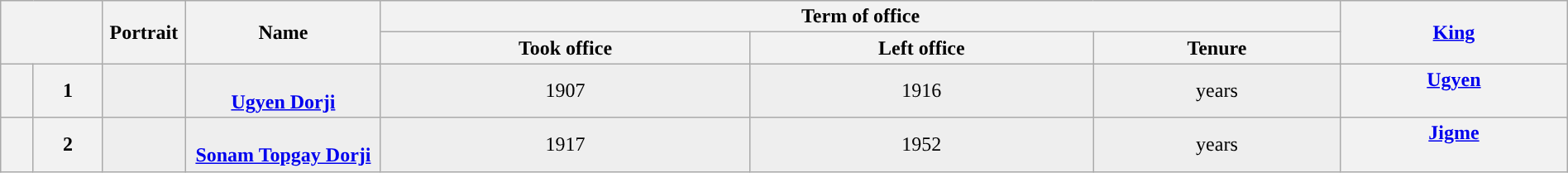<table class="wikitable" style="text-align:center; border:1px #aaf solid; width:100%;">
<tr>
<th rowspan="2" colspan="2"></th>
<th rowspan="2" style="width:60px;">Portrait</th>
<th rowspan="2" style="width:150px;">Name<br></th>
<th colspan="3">Term of office</th>
<th rowspan="2"><a href='#'>King</a><br></th>
</tr>
<tr>
<th>Took office</th>
<th>Left office</th>
<th>Tenure</th>
</tr>
<tr style="background:#EEEEEE">
<th style="background:"></th>
<th>1</th>
<td></td>
<td><br><strong><a href='#'>Ugyen Dorji</a></strong><br></td>
<td>1907</td>
<td>1916<br></td>
<td>  years</td>
<th rowspan="2" style="font-weight:normal"><strong><a href='#'>Ugyen</a></strong><br><br></th>
</tr>
<tr style="background:#EEEEEE">
<th rowspan=2 style="background:"></th>
<th rowspan=2>2</th>
<td rowspan=2></td>
<td rowspan=2><br><strong><a href='#'>Sonam Topgay Dorji</a></strong><br></td>
<td rowspan=2>1917</td>
<td rowspan=2>1952</td>
<td rowspan=2>  years</td>
</tr>
<tr>
<th rowspan="1" style="font-weight:normal"><strong><a href='#'>Jigme</a></strong><br><br></th>
</tr>
</table>
